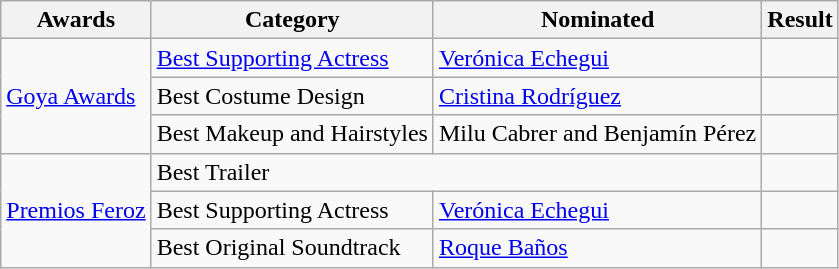<table class="wikitable">
<tr>
<th>Awards</th>
<th>Category</th>
<th>Nominated</th>
<th>Result</th>
</tr>
<tr>
<td rowspan=3><a href='#'>Goya Awards</a></td>
<td><a href='#'>Best Supporting Actress</a></td>
<td><a href='#'>Verónica Echegui</a></td>
<td></td>
</tr>
<tr>
<td>Best Costume Design</td>
<td><a href='#'>Cristina Rodríguez</a></td>
<td></td>
</tr>
<tr>
<td>Best Makeup and Hairstyles</td>
<td>Milu Cabrer and Benjamín Pérez</td>
<td></td>
</tr>
<tr>
<td rowspan=3><a href='#'>Premios Feroz</a></td>
<td colspan=2>Best Trailer</td>
<td></td>
</tr>
<tr>
<td>Best Supporting Actress</td>
<td><a href='#'>Verónica Echegui</a></td>
<td></td>
</tr>
<tr>
<td>Best Original Soundtrack</td>
<td><a href='#'>Roque Baños</a></td>
<td></td>
</tr>
</table>
